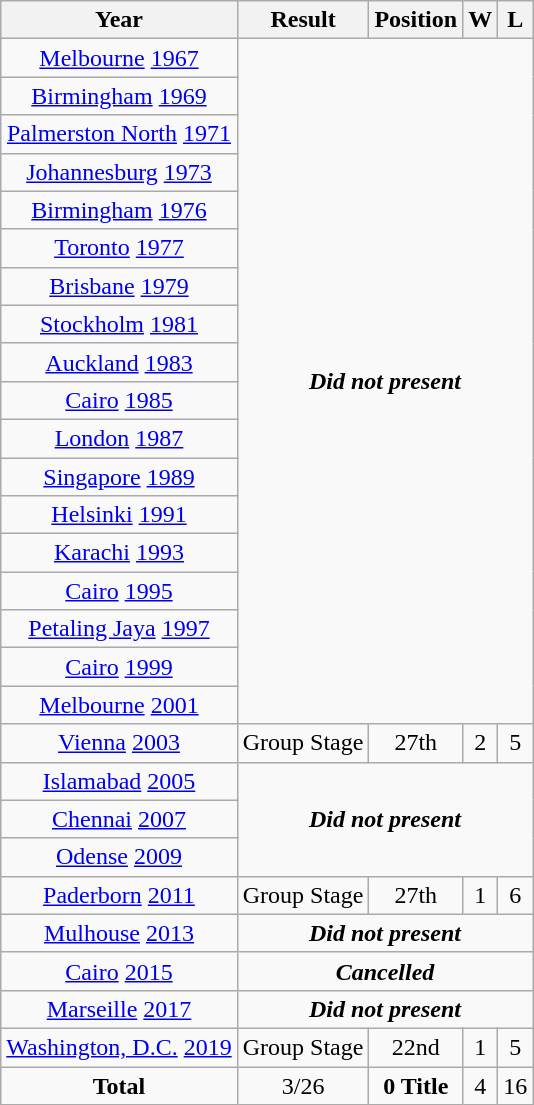<table class="wikitable" style="text-align: center;">
<tr>
<th>Year</th>
<th>Result</th>
<th>Position</th>
<th>W</th>
<th>L</th>
</tr>
<tr>
<td> <a href='#'>Melbourne</a> <a href='#'>1967</a></td>
<td rowspan="18" colspan="4" align="center"><strong><em>Did not present</em></strong></td>
</tr>
<tr>
<td> <a href='#'>Birmingham</a> <a href='#'>1969</a></td>
</tr>
<tr>
<td> <a href='#'>Palmerston North</a> <a href='#'>1971</a></td>
</tr>
<tr>
<td> <a href='#'>Johannesburg</a> <a href='#'>1973</a></td>
</tr>
<tr>
<td> <a href='#'>Birmingham</a> <a href='#'>1976</a></td>
</tr>
<tr>
<td> <a href='#'>Toronto</a> <a href='#'>1977</a></td>
</tr>
<tr>
<td> <a href='#'>Brisbane</a> <a href='#'>1979</a></td>
</tr>
<tr>
<td> <a href='#'>Stockholm</a> <a href='#'>1981</a></td>
</tr>
<tr>
<td> <a href='#'>Auckland</a> <a href='#'>1983</a></td>
</tr>
<tr>
<td> <a href='#'>Cairo</a> <a href='#'>1985</a></td>
</tr>
<tr>
<td> <a href='#'>London</a> <a href='#'>1987</a></td>
</tr>
<tr>
<td> <a href='#'>Singapore</a> <a href='#'>1989</a></td>
</tr>
<tr>
<td> <a href='#'>Helsinki</a> <a href='#'>1991</a></td>
</tr>
<tr>
<td> <a href='#'>Karachi</a> <a href='#'>1993</a></td>
</tr>
<tr>
<td> <a href='#'>Cairo</a> <a href='#'>1995</a></td>
</tr>
<tr>
<td> <a href='#'>Petaling Jaya</a> <a href='#'>1997</a></td>
</tr>
<tr>
<td> <a href='#'>Cairo</a> <a href='#'>1999</a></td>
</tr>
<tr>
<td> <a href='#'>Melbourne</a> <a href='#'>2001</a></td>
</tr>
<tr>
<td> <a href='#'>Vienna</a> <a href='#'>2003</a></td>
<td>Group Stage</td>
<td>27th</td>
<td>2</td>
<td>5</td>
</tr>
<tr>
<td> <a href='#'>Islamabad</a> <a href='#'>2005</a></td>
<td rowspan="3" colspan="4" align="center"><strong><em>Did not present</em></strong></td>
</tr>
<tr>
<td> <a href='#'>Chennai</a> <a href='#'>2007</a></td>
</tr>
<tr>
<td> <a href='#'>Odense</a> <a href='#'>2009</a></td>
</tr>
<tr>
<td> <a href='#'>Paderborn</a> <a href='#'>2011</a></td>
<td>Group Stage</td>
<td>27th</td>
<td>1</td>
<td>6</td>
</tr>
<tr>
<td> <a href='#'>Mulhouse</a> <a href='#'>2013</a></td>
<td colspan="4" align="center"><strong><em>Did not present</em></strong></td>
</tr>
<tr>
<td> <a href='#'>Cairo</a> <a href='#'>2015</a></td>
<td rowspan="1" colspan="4" align="center"><strong><em>Cancelled</em></strong></td>
</tr>
<tr>
<td> <a href='#'>Marseille</a> <a href='#'>2017</a></td>
<td colspan="4" align="center"><strong><em>Did not present</em></strong></td>
</tr>
<tr>
<td> <a href='#'>Washington, D.C.</a> <a href='#'>2019</a></td>
<td>Group Stage</td>
<td>22nd</td>
<td>1</td>
<td>5</td>
</tr>
<tr>
<td><strong>Total</strong></td>
<td>3/26</td>
<td><strong>0 Title</strong></td>
<td>4</td>
<td>16</td>
</tr>
</table>
